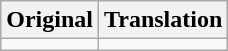<table class = "wikitable centre">
<tr>
<th scope="col">Original</th>
<th scope="col">Translation</th>
</tr>
<tr>
<td></td>
<td></td>
</tr>
</table>
